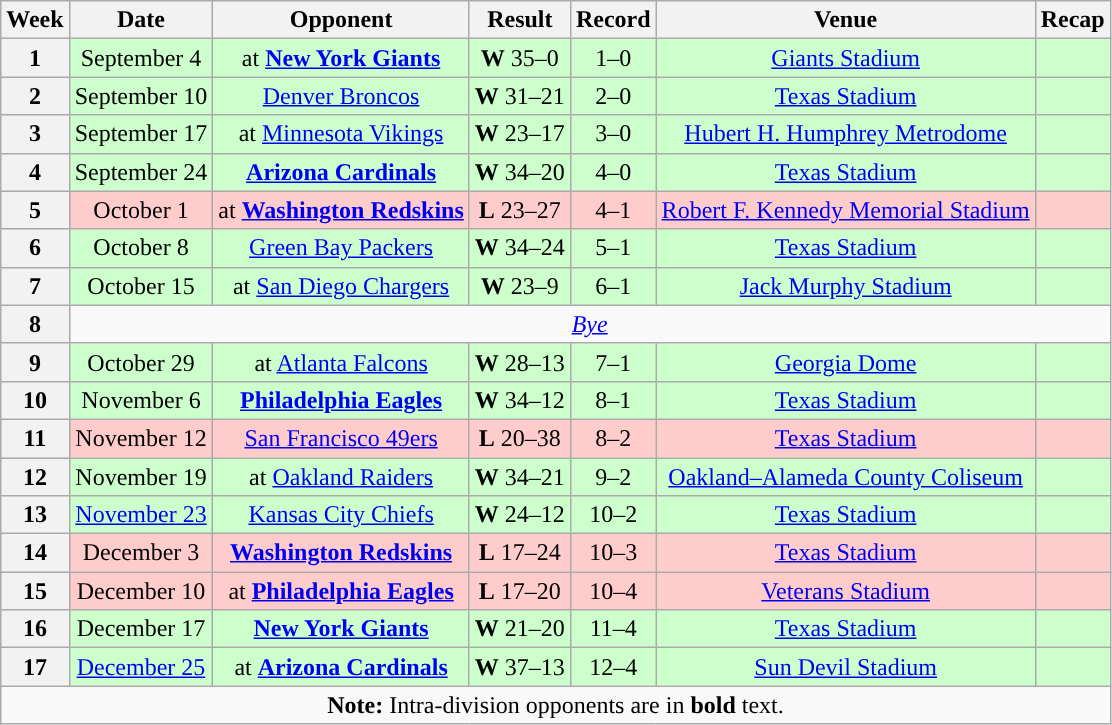<table class="wikitable" style="text-align:center">
<tr>
<th>Week</th>
<th>Date</th>
<th>Opponent</th>
<th>Result</th>
<th>Record</th>
<th>Venue</th>
<th>Recap</th>
</tr>
<tr bgcolor="#cfc">
<th>1</th>
<td>September 4</td>
<td>at <strong><a href='#'>New York Giants</a></strong></td>
<td><strong>W</strong> 35–0</td>
<td>1–0</td>
<td><a href='#'>Giants Stadium</a></td>
<td></td>
</tr>
<tr bgcolor="#cfc">
<th>2</th>
<td>September 10</td>
<td><a href='#'>Denver Broncos</a></td>
<td><strong>W</strong> 31–21</td>
<td>2–0</td>
<td><a href='#'>Texas Stadium</a></td>
<td></td>
</tr>
<tr bgcolor="#cfc">
<th>3</th>
<td>September 17</td>
<td>at <a href='#'>Minnesota Vikings</a></td>
<td><strong>W</strong> 23–17 </td>
<td>3–0</td>
<td><a href='#'>Hubert H. Humphrey Metrodome</a></td>
<td></td>
</tr>
<tr bgcolor="#cfc">
<th>4</th>
<td>September 24</td>
<td><strong><a href='#'>Arizona Cardinals</a></strong></td>
<td><strong>W</strong> 34–20</td>
<td>4–0</td>
<td><a href='#'>Texas Stadium</a></td>
<td></td>
</tr>
<tr bgcolor="#fcc">
<th>5</th>
<td>October 1</td>
<td>at <strong><a href='#'>Washington Redskins</a></strong></td>
<td><strong>L</strong> 23–27</td>
<td>4–1</td>
<td><a href='#'>Robert F. Kennedy Memorial Stadium</a></td>
<td></td>
</tr>
<tr bgcolor="#cfc">
<th>6</th>
<td>October 8</td>
<td><a href='#'>Green Bay Packers</a></td>
<td><strong>W</strong> 34–24</td>
<td>5–1</td>
<td><a href='#'>Texas Stadium</a></td>
<td></td>
</tr>
<tr bgcolor="#cfc">
<th>7</th>
<td>October 15</td>
<td>at <a href='#'>San Diego Chargers</a></td>
<td><strong>W</strong> 23–9</td>
<td>6–1</td>
<td><a href='#'>Jack Murphy Stadium</a></td>
<td></td>
</tr>
<tr>
<th>8</th>
<td colspan="6" style="text-align:center;"><em><a href='#'>Bye</a></em></td>
</tr>
<tr bgcolor="#cfc">
<th>9</th>
<td>October 29</td>
<td>at <a href='#'>Atlanta Falcons</a></td>
<td><strong>W</strong> 28–13</td>
<td>7–1</td>
<td><a href='#'>Georgia Dome</a></td>
<td></td>
</tr>
<tr bgcolor="#cfc">
<th>10</th>
<td>November 6</td>
<td><strong><a href='#'>Philadelphia Eagles</a></strong></td>
<td><strong>W</strong> 34–12</td>
<td>8–1</td>
<td><a href='#'>Texas Stadium</a></td>
<td></td>
</tr>
<tr bgcolor="#fcc">
<th>11</th>
<td>November 12</td>
<td><a href='#'>San Francisco 49ers</a></td>
<td><strong>L</strong> 20–38</td>
<td>8–2</td>
<td><a href='#'>Texas Stadium</a></td>
<td></td>
</tr>
<tr bgcolor="#cfc">
<th>12</th>
<td>November 19</td>
<td>at <a href='#'>Oakland Raiders</a></td>
<td><strong>W</strong> 34–21</td>
<td>9–2</td>
<td><a href='#'>Oakland–Alameda County Coliseum</a></td>
<td></td>
</tr>
<tr bgcolor="#cfc">
<th>13</th>
<td><a href='#'>November 23</a></td>
<td><a href='#'>Kansas City Chiefs</a></td>
<td><strong>W</strong> 24–12</td>
<td>10–2</td>
<td><a href='#'>Texas Stadium</a></td>
<td></td>
</tr>
<tr bgcolor="#fcc">
<th>14</th>
<td>December 3</td>
<td><strong><a href='#'>Washington Redskins</a></strong></td>
<td><strong>L</strong> 17–24</td>
<td>10–3</td>
<td><a href='#'>Texas Stadium</a></td>
<td></td>
</tr>
<tr bgcolor="#fcc">
<th>15</th>
<td>December 10</td>
<td>at <strong><a href='#'>Philadelphia Eagles</a></strong></td>
<td><strong>L</strong> 17–20</td>
<td>10–4</td>
<td><a href='#'>Veterans Stadium</a></td>
<td></td>
</tr>
<tr bgcolor="#cfc">
<th>16</th>
<td>December 17</td>
<td><strong><a href='#'>New York Giants</a></strong></td>
<td><strong>W</strong> 21–20</td>
<td>11–4</td>
<td><a href='#'>Texas Stadium</a></td>
<td></td>
</tr>
<tr bgcolor="#cfc">
<th>17</th>
<td><a href='#'>December 25</a></td>
<td>at <strong><a href='#'>Arizona Cardinals</a></strong></td>
<td><strong>W</strong> 37–13</td>
<td>12–4</td>
<td><a href='#'>Sun Devil Stadium</a></td>
<td></td>
</tr>
<tr>
<td colspan="8"><strong>Note:</strong> Intra-division opponents are in <strong>bold</strong> text.</td>
</tr>
</table>
